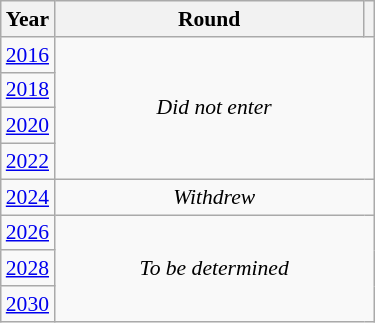<table class="wikitable" style="text-align: center; font-size:90%">
<tr>
<th>Year</th>
<th style="width:200px">Round</th>
<th></th>
</tr>
<tr>
<td><a href='#'>2016</a></td>
<td colspan="2" rowspan="4"><em>Did not enter</em></td>
</tr>
<tr>
<td><a href='#'>2018</a></td>
</tr>
<tr>
<td><a href='#'>2020</a></td>
</tr>
<tr>
<td><a href='#'>2022</a></td>
</tr>
<tr>
<td><a href='#'>2024</a></td>
<td colspan="2"><em>Withdrew</em></td>
</tr>
<tr>
<td><a href='#'>2026</a></td>
<td colspan="2" rowspan="3"><em>To be determined</em></td>
</tr>
<tr>
<td><a href='#'>2028</a></td>
</tr>
<tr>
<td><a href='#'>2030</a></td>
</tr>
</table>
